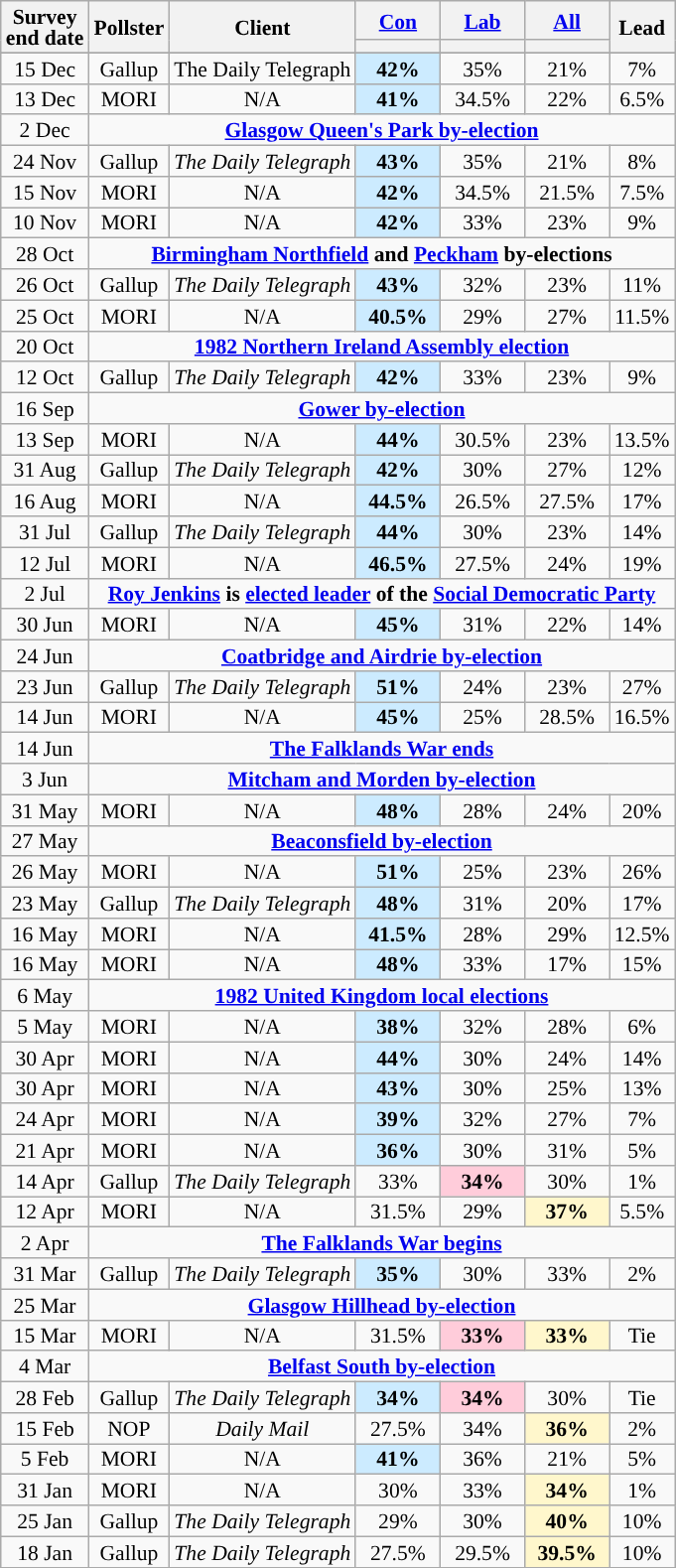<table class="wikitable sortable mw-datatable" style="text-align:center;font-size:90%;line-height:14px;">
<tr>
<th rowspan="2">Survey<br>end date</th>
<th rowspan="2">Pollster</th>
<th rowspan="2">Client</th>
<th class="unsortable" style="width:50px;"><a href='#'>Con</a></th>
<th class="unsortable" style="width:50px;"><a href='#'>Lab</a></th>
<th class="unsortable" style="width:50px;"><a href='#'>All</a></th>
<th rowspan="2">Lead</th>
</tr>
<tr>
<th style="background:"></th>
<th style="background:"></th>
<th style="background:"></th>
</tr>
<tr>
</tr>
<tr>
<td>15 Dec</td>
<td>Gallup</td>
<td>The Daily Telegraph</td>
<td style="background:#CCEBFF;"><strong>42%</strong></td>
<td>35%</td>
<td>21%</td>
<td style="background:">7%</td>
</tr>
<tr>
<td>13 Dec</td>
<td>MORI</td>
<td>N/A</td>
<td style="background:#CCEBFF;"><strong>41%</strong></td>
<td>34.5%</td>
<td>22%</td>
<td style="background:">6.5%</td>
</tr>
<tr>
<td>2 Dec</td>
<td colspan="6"><a href='#'><strong>Glasgow Queen's Park by-election</strong></a></td>
</tr>
<tr>
<td>24 Nov</td>
<td>Gallup</td>
<td><em>The Daily Telegraph</em></td>
<td style="background:#CCEBFF;"><strong>43%</strong></td>
<td>35%</td>
<td>21%</td>
<td style="background:">8%</td>
</tr>
<tr>
<td>15 Nov</td>
<td>MORI</td>
<td>N/A</td>
<td style="background:#CCEBFF;"><strong>42%</strong></td>
<td>34.5%</td>
<td>21.5%</td>
<td style="background:">7.5%</td>
</tr>
<tr>
<td>10 Nov</td>
<td>MORI</td>
<td>N/A</td>
<td style="background:#CCEBFF;"><strong>42%</strong></td>
<td>33%</td>
<td>23%</td>
<td style="background:">9%</td>
</tr>
<tr>
<td>28 Oct</td>
<td colspan="6"><strong><a href='#'>Birmingham Northfield</a> and <a href='#'>Peckham</a> by-elections</strong></td>
</tr>
<tr>
<td>26 Oct</td>
<td>Gallup</td>
<td><em>The Daily Telegraph</em></td>
<td style="background:#CCEBFF;"><strong>43%</strong></td>
<td>32%</td>
<td>23%</td>
<td style="background:">11%</td>
</tr>
<tr>
<td>25 Oct</td>
<td>MORI</td>
<td>N/A</td>
<td style="background:#CCEBFF;"><strong>40.5%</strong></td>
<td>29%</td>
<td>27%</td>
<td style="background:">11.5%</td>
</tr>
<tr>
<td>20 Oct</td>
<td colspan="6"><strong><a href='#'>1982 Northern Ireland Assembly election</a></strong></td>
</tr>
<tr>
<td>12 Oct</td>
<td>Gallup</td>
<td><em>The Daily Telegraph</em></td>
<td style="background:#CCEBFF;"><strong>42%</strong></td>
<td>33%</td>
<td>23%</td>
<td style="background:">9%</td>
</tr>
<tr>
<td>16 Sep</td>
<td colspan="6"><a href='#'><strong>Gower by-election</strong></a></td>
</tr>
<tr>
<td>13 Sep</td>
<td>MORI</td>
<td>N/A</td>
<td style="background:#CCEBFF;"><strong>44%</strong></td>
<td>30.5%</td>
<td>23%</td>
<td style="background:">13.5%</td>
</tr>
<tr>
<td>31 Aug</td>
<td>Gallup</td>
<td><em>The Daily Telegraph</em></td>
<td style="background:#CCEBFF;"><strong>42%</strong></td>
<td>30%</td>
<td>27%</td>
<td style="background:">12%</td>
</tr>
<tr>
<td>16 Aug</td>
<td>MORI</td>
<td>N/A</td>
<td style="background:#CCEBFF;"><strong>44.5%</strong></td>
<td>26.5%</td>
<td>27.5%</td>
<td style="background:">17%</td>
</tr>
<tr>
<td>31 Jul</td>
<td>Gallup</td>
<td><em>The Daily Telegraph</em></td>
<td style="background:#CCEBFF;"><strong>44%</strong></td>
<td>30%</td>
<td>23%</td>
<td style="background:">14%</td>
</tr>
<tr>
<td>12 Jul</td>
<td>MORI</td>
<td>N/A</td>
<td style="background:#CCEBFF;"><strong>46.5%</strong></td>
<td>27.5%</td>
<td>24%</td>
<td style="background:">19%</td>
</tr>
<tr>
<td>2 Jul</td>
<td colspan="6"><strong><a href='#'>Roy Jenkins</a> is <a href='#'>elected leader</a> of the <a href='#'>Social Democratic Party</a></strong></td>
</tr>
<tr>
<td>30 Jun</td>
<td>MORI</td>
<td>N/A</td>
<td style="background:#CCEBFF;"><strong>45%</strong></td>
<td>31%</td>
<td>22%</td>
<td style="background:">14%</td>
</tr>
<tr>
<td>24 Jun</td>
<td colspan="6"><a href='#'><strong>Coatbridge and Airdrie by-election</strong></a></td>
</tr>
<tr>
<td>23 Jun</td>
<td>Gallup</td>
<td><em>The Daily Telegraph</em></td>
<td style="background:#CCEBFF;"><strong>51%</strong></td>
<td>24%</td>
<td>23%</td>
<td style="background:">27%</td>
</tr>
<tr>
<td>14 Jun</td>
<td>MORI</td>
<td>N/A</td>
<td style="background:#CCEBFF;"><strong>45%</strong></td>
<td>25%</td>
<td>28.5%</td>
<td style="background:">16.5%</td>
</tr>
<tr>
<td>14 Jun</td>
<td colspan="6"><strong><a href='#'>The Falklands War ends</a></strong></td>
</tr>
<tr>
<td>3 Jun</td>
<td colspan="6"><a href='#'><strong>Mitcham and Morden by-election</strong></a></td>
</tr>
<tr>
<td>31 May</td>
<td>MORI</td>
<td>N/A</td>
<td style="background:#CCEBFF;"><strong>48%</strong></td>
<td>28%</td>
<td>24%</td>
<td style="background:">20%</td>
</tr>
<tr>
<td>27 May</td>
<td colspan="6"><a href='#'><strong>Beaconsfield by-election</strong></a></td>
</tr>
<tr>
<td>26 May</td>
<td>MORI</td>
<td>N/A</td>
<td style="background:#CCEBFF;"><strong>51%</strong></td>
<td>25%</td>
<td>23%</td>
<td style="background:">26%</td>
</tr>
<tr>
<td>23 May</td>
<td>Gallup</td>
<td><em>The Daily Telegraph</em></td>
<td style="background:#CCEBFF;"><strong>48%</strong></td>
<td>31%</td>
<td>20%</td>
<td style="background:">17%</td>
</tr>
<tr>
<td>16 May</td>
<td>MORI</td>
<td>N/A</td>
<td style="background:#CCEBFF;"><strong>41.5%</strong></td>
<td>28%</td>
<td>29%</td>
<td style="background:">12.5%</td>
</tr>
<tr>
<td>16 May</td>
<td>MORI</td>
<td>N/A</td>
<td style="background:#CCEBFF;"><strong>48%</strong></td>
<td>33%</td>
<td>17%</td>
<td style="background:">15%</td>
</tr>
<tr>
<td>6 May</td>
<td colspan="6"><strong><a href='#'>1982 United Kingdom local elections</a></strong></td>
</tr>
<tr>
<td>5 May</td>
<td>MORI</td>
<td>N/A</td>
<td style="background:#CCEBFF;"><strong>38%</strong></td>
<td>32%</td>
<td>28%</td>
<td style="background:">6%</td>
</tr>
<tr>
<td>30 Apr</td>
<td>MORI</td>
<td>N/A</td>
<td style="background:#CCEBFF;"><strong>44%</strong></td>
<td>30%</td>
<td>24%</td>
<td style="background:">14%</td>
</tr>
<tr>
<td>30 Apr</td>
<td>MORI</td>
<td>N/A</td>
<td style="background:#CCEBFF;"><strong>43%</strong></td>
<td>30%</td>
<td>25%</td>
<td style="background:">13%</td>
</tr>
<tr>
<td>24 Apr</td>
<td>MORI</td>
<td>N/A</td>
<td style="background:#CCEBFF;"><strong>39%</strong></td>
<td>32%</td>
<td>27%</td>
<td style="background:">7%</td>
</tr>
<tr>
<td>21 Apr</td>
<td>MORI</td>
<td>N/A</td>
<td style="background:#CCEBFF;"><strong>36%</strong></td>
<td>30%</td>
<td>31%</td>
<td style="background:">5%</td>
</tr>
<tr>
<td>14 Apr</td>
<td>Gallup</td>
<td><em>The Daily Telegraph</em></td>
<td>33%</td>
<td style="background:#FFCCDA;"><strong>34%</strong></td>
<td>30%</td>
<td style="background:">1%</td>
</tr>
<tr>
<td>12 Apr</td>
<td>MORI</td>
<td>N/A</td>
<td>31.5%</td>
<td>29%</td>
<td style="background:#FFF7CC"><strong>37%</strong></td>
<td style="background:">5.5%</td>
</tr>
<tr>
<td>2 Apr</td>
<td colspan="6"><strong><a href='#'>The Falklands War begins</a></strong></td>
</tr>
<tr>
<td>31 Mar</td>
<td>Gallup</td>
<td><em>The Daily Telegraph</em></td>
<td style="background:#CCEBFF;"><strong>35%</strong></td>
<td>30%</td>
<td>33%</td>
<td style="background:">2%</td>
</tr>
<tr>
<td>25 Mar</td>
<td colspan="6"><a href='#'><strong>Glasgow Hillhead by-election</strong></a></td>
</tr>
<tr>
<td>15 Mar</td>
<td>MORI</td>
<td>N/A</td>
<td>31.5%</td>
<td style="background:#FFCCDA;"><strong>33%</strong></td>
<td style="background:#FFF7CC"><strong>33%</strong></td>
<td>Tie</td>
</tr>
<tr>
<td>4 Mar</td>
<td colspan="6"><a href='#'><strong>Belfast South by-election</strong></a></td>
</tr>
<tr>
<td>28 Feb</td>
<td>Gallup</td>
<td><em>The Daily Telegraph</em></td>
<td style="background:#CCEBFF;"><strong>34%</strong></td>
<td style="background:#FFCCDA;"><strong>34%</strong></td>
<td>30%</td>
<td>Tie</td>
</tr>
<tr>
<td>15 Feb</td>
<td>NOP</td>
<td><em>Daily Mail</em></td>
<td>27.5%</td>
<td>34%</td>
<td style="background:#FFF7CC"><strong>36%</strong></td>
<td style="background:">2%</td>
</tr>
<tr>
<td>5 Feb</td>
<td>MORI</td>
<td>N/A</td>
<td style="background:#CCEBFF;"><strong>41%</strong></td>
<td>36%</td>
<td>21%</td>
<td style="background:">5%</td>
</tr>
<tr>
<td>31 Jan</td>
<td>MORI</td>
<td>N/A</td>
<td>30%</td>
<td>33%</td>
<td style="background:#FFF7CC"><strong>34%</strong></td>
<td style="background:">1%</td>
</tr>
<tr>
<td>25 Jan</td>
<td>Gallup</td>
<td><em>The Daily Telegraph</em></td>
<td>29%</td>
<td>30%</td>
<td style="background:#FFF7CC"><strong>40%</strong></td>
<td style="background:">10%</td>
</tr>
<tr>
<td>18 Jan</td>
<td>Gallup</td>
<td><em>The Daily Telegraph</em></td>
<td>27.5%</td>
<td>29.5%</td>
<td style="background:#FFF7CC"><strong>39.5%</strong></td>
<td style="background:">10%</td>
</tr>
<tr>
</tr>
</table>
